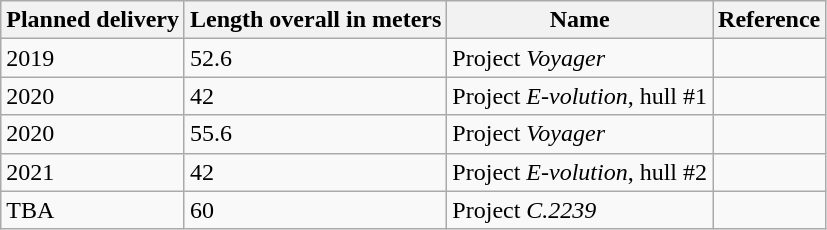<table class="wikitable sortable">
<tr>
<th>Planned delivery</th>
<th>Length overall in meters</th>
<th>Name</th>
<th>Reference</th>
</tr>
<tr>
<td>2019</td>
<td>52.6</td>
<td>Project <em>Voyager</em></td>
<td></td>
</tr>
<tr>
<td>2020</td>
<td>42</td>
<td>Project <em>E-volution</em>, hull #1</td>
<td></td>
</tr>
<tr>
<td>2020</td>
<td>55.6</td>
<td>Project <em>Voyager</em></td>
<td></td>
</tr>
<tr>
<td>2021</td>
<td>42</td>
<td>Project <em>E-volution</em>, hull #2</td>
<td></td>
</tr>
<tr>
<td>TBA</td>
<td>60</td>
<td>Project <em>C.2239</em></td>
<td></td>
</tr>
</table>
